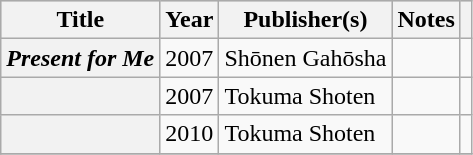<table class="wikitable plainrowheaders sortable">
<tr style="background:#ccc; text-align:center;">
<th scope="col">Title</th>
<th scope="col">Year</th>
<th scope="col">Publisher(s)</th>
<th scope="col">Notes</th>
<th scope="col" class="unsortable"></th>
</tr>
<tr>
<th scope="row"><em>Present for Me</em></th>
<td>2007</td>
<td>Shōnen Gahōsha</td>
<td></td>
<td align="center"></td>
</tr>
<tr>
<th scope="row"></th>
<td>2007</td>
<td>Tokuma Shoten</td>
<td></td>
<td align="center"></td>
</tr>
<tr>
<th scope="row"></th>
<td>2010</td>
<td>Tokuma Shoten</td>
<td></td>
<td align="center"></td>
</tr>
<tr>
</tr>
</table>
